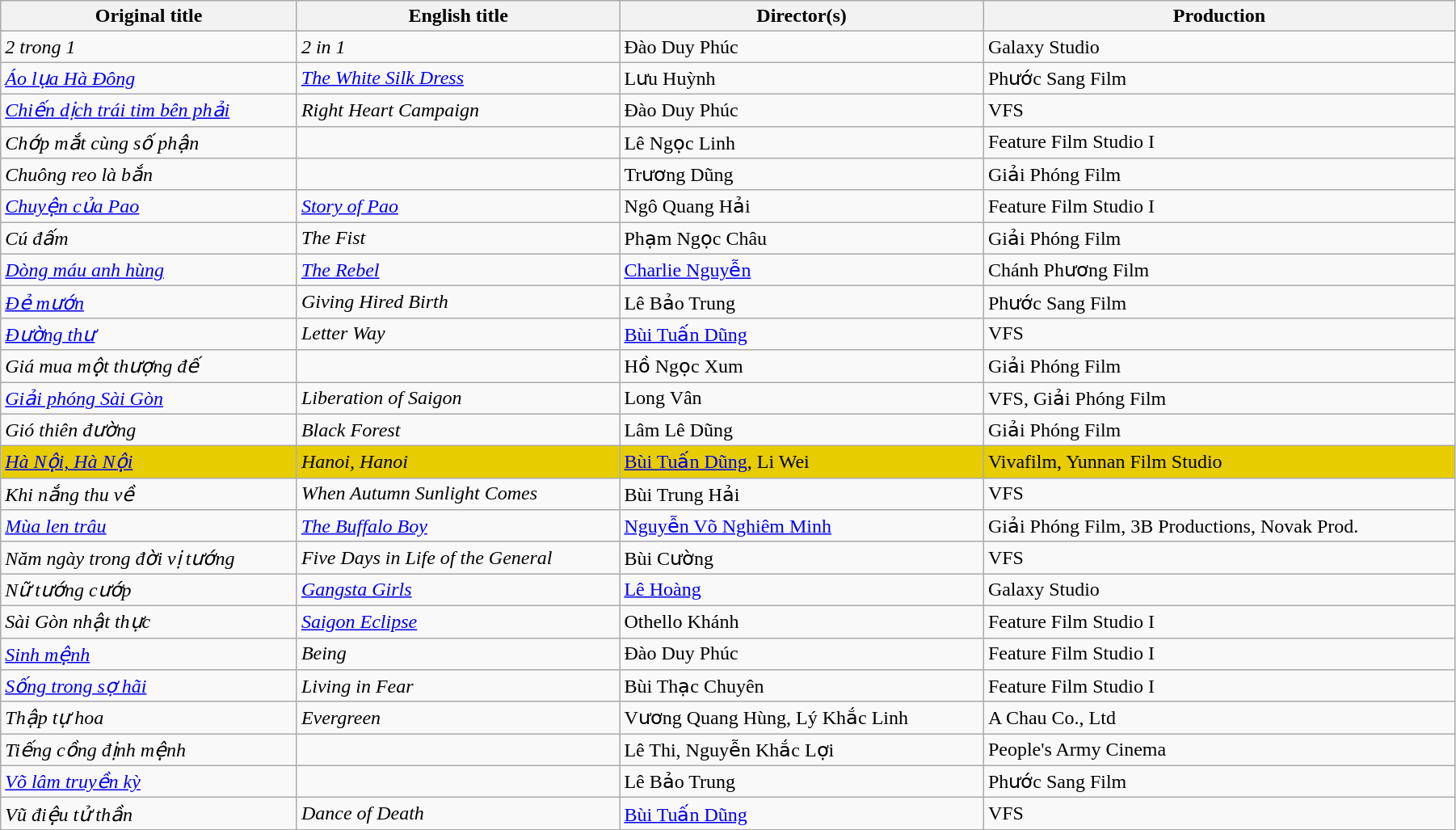<table class="sortable wikitable" style="width:95%; margin-bottom:2px">
<tr>
<th>Original title</th>
<th>English title</th>
<th>Director(s)</th>
<th>Production</th>
</tr>
<tr>
<td><em>2 trong 1</em></td>
<td><em>2 in 1</em></td>
<td>Đào Duy Phúc</td>
<td>Galaxy Studio</td>
</tr>
<tr>
<td><em><a href='#'>Áo lụa Hà Đông</a></em></td>
<td><em><a href='#'>The White Silk Dress</a></em></td>
<td>Lưu Huỳnh</td>
<td>Phước Sang Film</td>
</tr>
<tr>
<td><em><a href='#'>Chiến dịch trái tim bên phải</a></em></td>
<td><em>Right Heart Campaign</em></td>
<td>Đào Duy Phúc</td>
<td>VFS</td>
</tr>
<tr>
<td><em>Chớp mắt cùng số phận</em></td>
<td></td>
<td>Lê Ngọc Linh</td>
<td>Feature Film Studio I</td>
</tr>
<tr>
<td><em>Chuông reo là bắn</em></td>
<td></td>
<td>Trương Dũng</td>
<td>Giải Phóng Film</td>
</tr>
<tr>
<td><em><a href='#'>Chuyện của Pao</a></em></td>
<td><em><a href='#'>Story of Pao</a></em></td>
<td>Ngô Quang Hải</td>
<td>Feature Film Studio I</td>
</tr>
<tr>
<td><em>Cú đấm</em></td>
<td><em>The Fist</em></td>
<td>Phạm Ngọc Châu</td>
<td>Giải Phóng Film</td>
</tr>
<tr>
<td><em><a href='#'>Dòng máu anh hùng</a></em></td>
<td><em><a href='#'>The Rebel</a></em></td>
<td><a href='#'>Charlie Nguyễn</a></td>
<td>Chánh Phương Film</td>
</tr>
<tr>
<td><em><a href='#'>Đẻ mướn</a></em></td>
<td><em>Giving Hired Birth</em></td>
<td>Lê Bảo Trung</td>
<td>Phước Sang Film</td>
</tr>
<tr>
<td><em><a href='#'>Đường thư</a></em></td>
<td><em>Letter Way</em></td>
<td><a href='#'>Bùi Tuấn Dũng</a></td>
<td>VFS</td>
</tr>
<tr>
<td><em>Giá mua một thượng đế</em></td>
<td></td>
<td>Hồ Ngọc Xum</td>
<td>Giải Phóng Film</td>
</tr>
<tr>
<td><em><a href='#'>Giải phóng Sài Gòn</a></em></td>
<td><em>Liberation of Saigon</em></td>
<td>Long Vân</td>
<td>VFS, Giải Phóng Film</td>
</tr>
<tr>
<td><em>Gió thiên đường</em></td>
<td><em>Black Forest</em></td>
<td>Lâm Lê Dũng</td>
<td>Giải Phóng Film</td>
</tr>
<tr style="background:#E7CD00;">
<td><em><a href='#'>Hà Nội, Hà Nội</a></em></td>
<td><em>Hanoi, Hanoi</em></td>
<td><a href='#'>Bùi Tuấn Dũng</a>, Li Wei</td>
<td>Vivafilm, Yunnan Film Studio</td>
</tr>
<tr>
<td><em>Khi nắng thu về</em></td>
<td><em>When Autumn Sunlight Comes</em></td>
<td>Bùi Trung Hải</td>
<td>VFS</td>
</tr>
<tr>
<td><em><a href='#'>Mùa len trâu</a></em></td>
<td><em><a href='#'>The Buffalo Boy</a></em></td>
<td><a href='#'>Nguyễn Võ Nghiêm Minh</a></td>
<td>Giải Phóng Film, 3B Productions, Novak Prod.</td>
</tr>
<tr>
<td><em>Năm ngày trong đời vị tướng</em></td>
<td><em>Five Days in Life of the General</em></td>
<td>Bùi Cường</td>
<td>VFS</td>
</tr>
<tr>
<td><em>Nữ tướng cướp</em></td>
<td><em><a href='#'>Gangsta Girls</a></em></td>
<td><a href='#'>Lê Hoàng</a></td>
<td>Galaxy Studio</td>
</tr>
<tr>
<td><em>Sài Gòn nhật thực</em></td>
<td><em><a href='#'>Saigon Eclipse</a></em></td>
<td>Othello Khánh</td>
<td>Feature Film Studio I</td>
</tr>
<tr>
<td><em><a href='#'>Sinh mệnh</a></em></td>
<td><em>Being</em></td>
<td>Đào Duy Phúc</td>
<td>Feature Film Studio I</td>
</tr>
<tr>
<td><em><a href='#'>Sống trong sợ hãi</a></em></td>
<td><em>Living in Fear</em></td>
<td>Bùi Thạc Chuyên</td>
<td>Feature Film Studio I</td>
</tr>
<tr>
<td><em>Thập tự hoa</em></td>
<td><em>Evergreen</em></td>
<td>Vương Quang Hùng, Lý Khắc Linh</td>
<td>A Chau Co., Ltd</td>
</tr>
<tr>
<td><em>Tiếng cồng định mệnh</em></td>
<td></td>
<td>Lê Thi, Nguyễn Khắc Lợi</td>
<td>People's Army Cinema</td>
</tr>
<tr>
<td><em><a href='#'>Võ lâm truyền kỳ</a></em></td>
<td></td>
<td>Lê Bảo Trung</td>
<td>Phước Sang Film</td>
</tr>
<tr>
<td><em>Vũ điệu tử thần</em></td>
<td><em>Dance of Death</em></td>
<td><a href='#'>Bùi Tuấn Dũng</a></td>
<td>VFS</td>
</tr>
</table>
